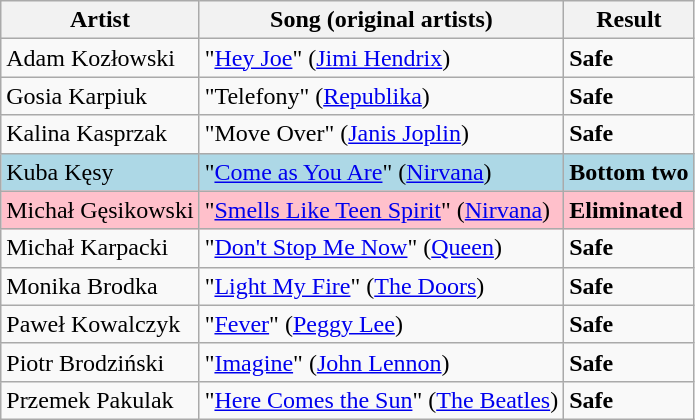<table class=wikitable>
<tr>
<th>Artist</th>
<th>Song (original artists)</th>
<th>Result</th>
</tr>
<tr>
<td>Adam Kozłowski</td>
<td>"<a href='#'>Hey Joe</a>" (<a href='#'>Jimi Hendrix</a>)</td>
<td><strong>Safe</strong></td>
</tr>
<tr>
<td>Gosia Karpiuk</td>
<td>"Telefony" (<a href='#'>Republika</a>)</td>
<td><strong>Safe</strong></td>
</tr>
<tr>
<td>Kalina Kasprzak</td>
<td>"Move Over" (<a href='#'>Janis Joplin</a>)</td>
<td><strong>Safe</strong></td>
</tr>
<tr style="background:lightblue;">
<td>Kuba Kęsy</td>
<td>"<a href='#'>Come as You Are</a>" (<a href='#'>Nirvana</a>)</td>
<td><strong>Bottom two</strong></td>
</tr>
<tr style="background:pink;">
<td>Michał Gęsikowski</td>
<td>"<a href='#'>Smells Like Teen Spirit</a>" (<a href='#'>Nirvana</a>)</td>
<td><strong>Eliminated</strong></td>
</tr>
<tr>
<td>Michał Karpacki</td>
<td>"<a href='#'>Don't Stop Me Now</a>" (<a href='#'>Queen</a>)</td>
<td><strong>Safe</strong></td>
</tr>
<tr>
<td>Monika Brodka</td>
<td>"<a href='#'>Light My Fire</a>" (<a href='#'>The Doors</a>)</td>
<td><strong>Safe</strong></td>
</tr>
<tr>
<td>Paweł Kowalczyk</td>
<td>"<a href='#'>Fever</a>" (<a href='#'>Peggy Lee</a>)</td>
<td><strong>Safe</strong></td>
</tr>
<tr>
<td>Piotr Brodziński</td>
<td>"<a href='#'>Imagine</a>" (<a href='#'>John Lennon</a>)</td>
<td><strong>Safe</strong></td>
</tr>
<tr>
<td>Przemek Pakulak</td>
<td>"<a href='#'>Here Comes the Sun</a>" (<a href='#'>The Beatles</a>)</td>
<td><strong>Safe</strong></td>
</tr>
</table>
